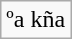<table class="wikitable">
<tr>
<td>ºa kña</td>
</tr>
</table>
